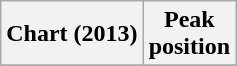<table class="wikitable">
<tr>
<th>Chart (2013)</th>
<th>Peak<br>position</th>
</tr>
<tr>
</tr>
</table>
